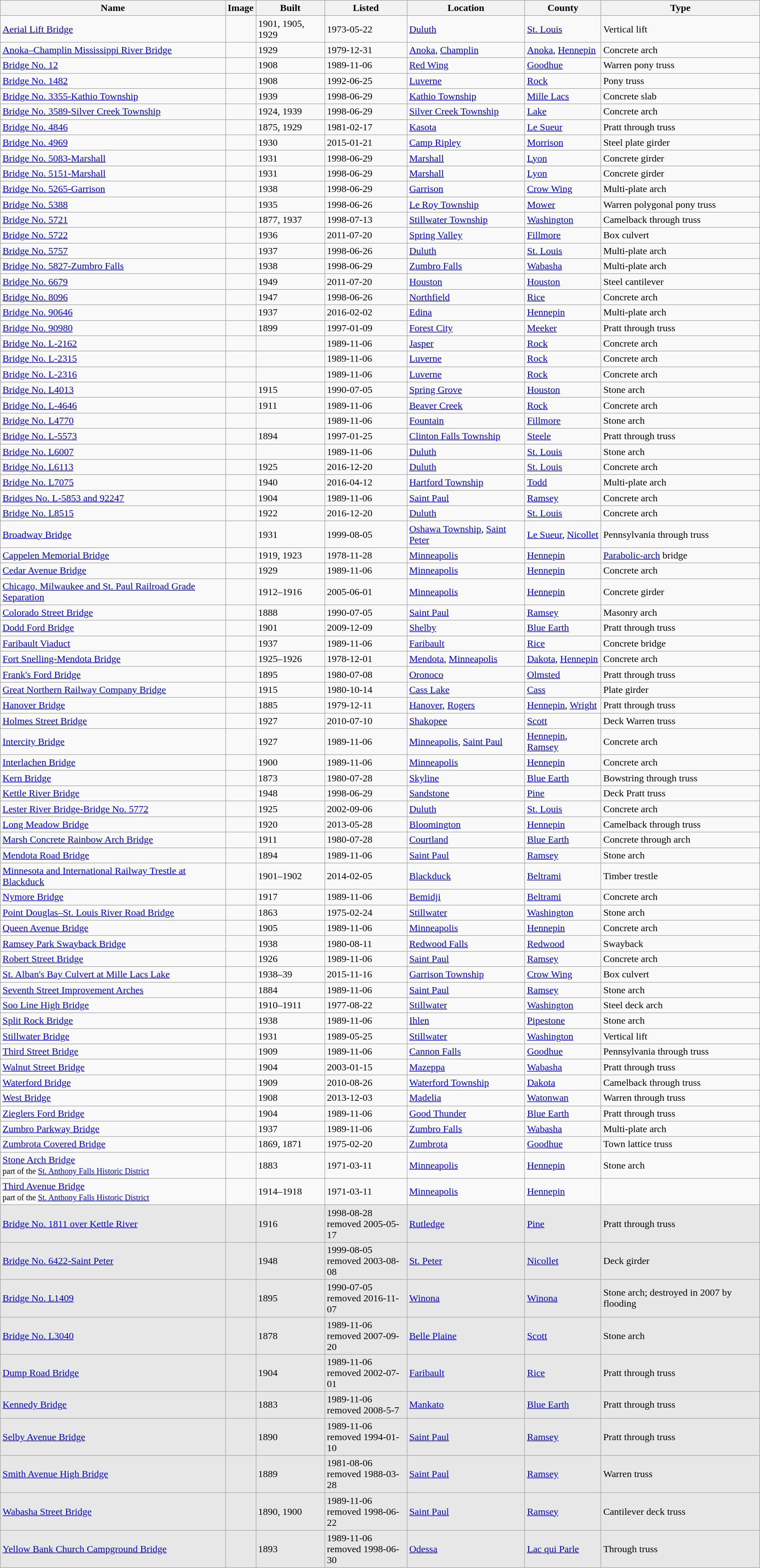<table class="wikitable sortable">
<tr>
<th>Name</th>
<th>Image</th>
<th>Built</th>
<th>Listed</th>
<th>Location</th>
<th>County</th>
<th>Type</th>
</tr>
<tr>
<td><a href='#'>Aerial Lift Bridge</a></td>
<td></td>
<td>1901, 1905, 1929</td>
<td>1973-05-22</td>
<td><a href='#'>Duluth</a><br><small></small></td>
<td><a href='#'>St. Louis</a></td>
<td>Vertical lift</td>
</tr>
<tr>
<td><a href='#'>Anoka–Champlin Mississippi River Bridge</a></td>
<td></td>
<td>1929</td>
<td>1979-12-31</td>
<td><a href='#'>Anoka</a>, <a href='#'>Champlin</a><br><small></small></td>
<td><a href='#'>Anoka</a>, <a href='#'>Hennepin</a></td>
<td>Concrete arch</td>
</tr>
<tr>
<td><a href='#'>Bridge No. 12</a></td>
<td></td>
<td>1908</td>
<td>1989-11-06</td>
<td><a href='#'>Red Wing</a><br><small></small></td>
<td><a href='#'>Goodhue</a></td>
<td>Warren pony truss</td>
</tr>
<tr>
<td><a href='#'>Bridge No. 1482</a></td>
<td></td>
<td>1908</td>
<td>1992-06-25</td>
<td><a href='#'>Luverne</a><br><small></small></td>
<td><a href='#'>Rock</a></td>
<td>Pony truss</td>
</tr>
<tr>
<td><a href='#'>Bridge No. 3355-Kathio Township</a></td>
<td></td>
<td>1939</td>
<td>1998-06-29</td>
<td><a href='#'>Kathio Township</a><br><small></small></td>
<td><a href='#'>Mille Lacs</a></td>
<td>Concrete slab</td>
</tr>
<tr>
<td><a href='#'>Bridge No. 3589-Silver Creek Township</a></td>
<td></td>
<td>1924, 1939</td>
<td>1998-06-29</td>
<td><a href='#'>Silver Creek Township</a><br><small></small></td>
<td><a href='#'>Lake</a></td>
<td>Concrete arch</td>
</tr>
<tr>
<td><a href='#'>Bridge No. 4846</a></td>
<td></td>
<td>1875, 1929</td>
<td>1981-02-17</td>
<td><a href='#'>Kasota</a><br><small></small></td>
<td><a href='#'>Le Sueur</a></td>
<td>Pratt through truss</td>
</tr>
<tr>
<td><a href='#'>Bridge No. 4969</a></td>
<td></td>
<td>1930</td>
<td>2015-01-21</td>
<td><a href='#'>Camp Ripley</a><br><small></small></td>
<td><a href='#'>Morrison</a></td>
<td>Steel plate girder</td>
</tr>
<tr>
<td><a href='#'>Bridge No. 5083-Marshall</a></td>
<td></td>
<td>1931</td>
<td>1998-06-29</td>
<td><a href='#'>Marshall</a><br><small></small></td>
<td><a href='#'>Lyon</a></td>
<td>Concrete girder</td>
</tr>
<tr>
<td><a href='#'>Bridge No. 5151-Marshall</a></td>
<td></td>
<td>1931</td>
<td>1998-06-29</td>
<td><a href='#'>Marshall</a><br><small></small></td>
<td><a href='#'>Lyon</a></td>
<td>Concrete girder</td>
</tr>
<tr>
<td><a href='#'>Bridge No. 5265-Garrison</a></td>
<td></td>
<td>1938</td>
<td>1998-06-29</td>
<td><a href='#'>Garrison</a><br><small></small></td>
<td><a href='#'>Crow Wing</a></td>
<td>Multi-plate arch</td>
</tr>
<tr>
<td><a href='#'>Bridge No. 5388</a></td>
<td></td>
<td>1935</td>
<td>1998-06-26</td>
<td><a href='#'>Le Roy Township</a><br><small></small></td>
<td><a href='#'>Mower</a></td>
<td>Warren polygonal pony truss</td>
</tr>
<tr>
<td><a href='#'>Bridge No. 5721</a></td>
<td></td>
<td>1877, 1937</td>
<td>1998-07-13</td>
<td><a href='#'>Stillwater Township</a><br><small></small></td>
<td><a href='#'>Washington</a></td>
<td>Camelback through truss</td>
</tr>
<tr>
<td><a href='#'>Bridge No. 5722</a></td>
<td></td>
<td>1936</td>
<td>2011-07-20</td>
<td><a href='#'>Spring Valley</a><br><small></small></td>
<td><a href='#'>Fillmore</a></td>
<td>Box culvert</td>
</tr>
<tr>
<td><a href='#'>Bridge No. 5757</a></td>
<td></td>
<td>1937</td>
<td>1998-06-26</td>
<td><a href='#'>Duluth</a><br><small></small></td>
<td><a href='#'>St. Louis</a></td>
<td>Multi-plate arch</td>
</tr>
<tr>
<td><a href='#'>Bridge No. 5827-Zumbro Falls</a></td>
<td></td>
<td>1938</td>
<td>1998-06-29</td>
<td><a href='#'>Zumbro Falls</a><br><small></small></td>
<td><a href='#'>Wabasha</a></td>
<td>Multi-plate arch</td>
</tr>
<tr>
<td><a href='#'>Bridge No. 6679</a></td>
<td></td>
<td>1949</td>
<td>2011-07-20</td>
<td><a href='#'>Houston</a><br><small></small></td>
<td><a href='#'>Houston</a></td>
<td>Steel cantilever</td>
</tr>
<tr>
<td><a href='#'>Bridge No. 8096</a></td>
<td></td>
<td>1947</td>
<td>1998-06-26</td>
<td><a href='#'>Northfield</a><br><small></small></td>
<td><a href='#'>Rice</a></td>
<td>Concrete arch</td>
</tr>
<tr>
<td><a href='#'>Bridge No. 90646</a></td>
<td></td>
<td>1937</td>
<td>2016-02-02</td>
<td><a href='#'>Edina</a><br><small></small></td>
<td><a href='#'>Hennepin</a></td>
<td>Multi-plate arch</td>
</tr>
<tr>
<td><a href='#'>Bridge No. 90980</a></td>
<td></td>
<td>1899</td>
<td>1997-01-09</td>
<td><a href='#'>Forest City</a><br><small></small></td>
<td><a href='#'>Meeker</a></td>
<td>Pratt through truss</td>
</tr>
<tr>
<td><a href='#'>Bridge No. L-2162</a></td>
<td></td>
<td></td>
<td>1989-11-06</td>
<td><a href='#'>Jasper</a><br><small></small></td>
<td><a href='#'>Rock</a></td>
<td>Concrete arch</td>
</tr>
<tr>
<td><a href='#'>Bridge No. L-2315</a></td>
<td></td>
<td></td>
<td>1989-11-06</td>
<td><a href='#'>Luverne</a><br><small></small></td>
<td><a href='#'>Rock</a></td>
<td>Concrete arch</td>
</tr>
<tr>
<td><a href='#'>Bridge No. L-2316</a></td>
<td></td>
<td></td>
<td>1989-11-06</td>
<td><a href='#'>Luverne</a><br><small></small></td>
<td><a href='#'>Rock</a></td>
<td>Concrete arch</td>
</tr>
<tr>
<td><a href='#'>Bridge No. L4013</a></td>
<td></td>
<td>1915</td>
<td>1990-07-05</td>
<td><a href='#'>Spring Grove</a><br><small></small></td>
<td><a href='#'>Houston</a></td>
<td>Stone arch</td>
</tr>
<tr>
<td><a href='#'>Bridge No. L-4646</a></td>
<td></td>
<td>1911</td>
<td>1989-11-06</td>
<td><a href='#'>Beaver Creek</a><br><small></small></td>
<td><a href='#'>Rock</a></td>
<td>Concrete arch</td>
</tr>
<tr>
<td><a href='#'>Bridge No. L4770</a></td>
<td></td>
<td></td>
<td>1989-11-06</td>
<td><a href='#'>Fountain</a><br><small></small></td>
<td><a href='#'>Fillmore</a></td>
<td>Stone arch</td>
</tr>
<tr>
<td><a href='#'>Bridge No. L-5573</a></td>
<td></td>
<td>1894</td>
<td>1997-01-25</td>
<td><a href='#'>Clinton Falls Township</a><br><small></small></td>
<td><a href='#'>Steele</a></td>
<td>Pratt through truss</td>
</tr>
<tr>
<td><a href='#'>Bridge No. L6007</a></td>
<td></td>
<td></td>
<td>1989-11-06</td>
<td><a href='#'>Duluth</a><br><small></small></td>
<td><a href='#'>St. Louis</a></td>
<td>Stone arch</td>
</tr>
<tr>
<td><a href='#'>Bridge No. L6113</a></td>
<td></td>
<td>1925</td>
<td>2016-12-20</td>
<td><a href='#'>Duluth</a><br><small></small></td>
<td><a href='#'>St. Louis</a></td>
<td>Concrete arch</td>
</tr>
<tr>
<td><a href='#'>Bridge No. L7075</a></td>
<td></td>
<td>1940</td>
<td>2016-04-12</td>
<td><a href='#'>Hartford Township</a><br><small></small></td>
<td><a href='#'>Todd</a></td>
<td>Multi-plate arch</td>
</tr>
<tr>
<td><a href='#'>Bridges No. L-5853 and 92247</a></td>
<td><br></td>
<td>1904</td>
<td>1989-11-06</td>
<td><a href='#'>Saint Paul</a><br><small></small></td>
<td><a href='#'>Ramsey</a></td>
<td>Concrete arch</td>
</tr>
<tr>
<td><a href='#'>Bridge No. L8515</a></td>
<td></td>
<td>1922</td>
<td>2016-12-20</td>
<td><a href='#'>Duluth</a><br><small></small></td>
<td><a href='#'>St. Louis</a></td>
<td>Concrete arch</td>
</tr>
<tr>
<td><a href='#'>Broadway Bridge</a></td>
<td></td>
<td>1931</td>
<td>1999-08-05</td>
<td><a href='#'>Oshawa Township</a>, <a href='#'>Saint Peter</a><br><small></small></td>
<td><a href='#'>Le Sueur</a>, <a href='#'>Nicollet</a></td>
<td>Pennsylvania through truss</td>
</tr>
<tr>
<td><a href='#'>Cappelen Memorial Bridge</a></td>
<td></td>
<td>1919, 1923</td>
<td>1978-11-28</td>
<td><a href='#'>Minneapolis</a><br><small></small></td>
<td><a href='#'>Hennepin</a></td>
<td><a href='#'>Parabolic-arch</a> bridge</td>
</tr>
<tr>
<td><a href='#'>Cedar Avenue Bridge</a></td>
<td></td>
<td>1929</td>
<td>1989-11-06</td>
<td><a href='#'>Minneapolis</a><br><small></small></td>
<td><a href='#'>Hennepin</a></td>
<td>Concrete arch</td>
</tr>
<tr>
<td><a href='#'>Chicago, Milwaukee and St. Paul Railroad Grade Separation</a></td>
<td></td>
<td>1912–1916</td>
<td>2005-06-01</td>
<td><a href='#'>Minneapolis</a><br><small></small></td>
<td><a href='#'>Hennepin</a></td>
<td>Concrete girder</td>
</tr>
<tr>
<td><a href='#'>Colorado Street Bridge</a></td>
<td></td>
<td>1888</td>
<td>1990-07-05</td>
<td><a href='#'>Saint Paul</a><br><small></small></td>
<td><a href='#'>Ramsey</a></td>
<td>Masonry arch</td>
</tr>
<tr>
<td><a href='#'>Dodd Ford Bridge</a></td>
<td></td>
<td>1901</td>
<td>2009-12-09</td>
<td><a href='#'>Shelby</a><br><small></small></td>
<td><a href='#'>Blue Earth</a></td>
<td>Pratt through truss</td>
</tr>
<tr>
<td><a href='#'>Faribault Viaduct</a></td>
<td></td>
<td>1937</td>
<td>1989-11-06</td>
<td><a href='#'>Faribault</a><br><small></small></td>
<td><a href='#'>Rice</a></td>
<td>Concrete bridge</td>
</tr>
<tr>
<td><a href='#'>Fort Snelling-Mendota Bridge</a></td>
<td></td>
<td>1925–1926</td>
<td>1978-12-01</td>
<td><a href='#'>Mendota</a>, <a href='#'>Minneapolis</a><br><small></small></td>
<td><a href='#'>Dakota</a>, <a href='#'>Hennepin</a></td>
<td>Concrete arch</td>
</tr>
<tr>
<td><a href='#'>Frank's Ford Bridge</a></td>
<td></td>
<td>1895</td>
<td>1980-07-08</td>
<td><a href='#'>Oronoco</a><br><small></small></td>
<td><a href='#'>Olmsted</a></td>
<td>Pratt through truss</td>
</tr>
<tr>
<td><a href='#'>Great Northern Railway Company Bridge</a></td>
<td></td>
<td>1915</td>
<td>1980-10-14</td>
<td><a href='#'>Cass Lake</a><br><small></small></td>
<td><a href='#'>Cass</a></td>
<td>Plate girder</td>
</tr>
<tr>
<td><a href='#'>Hanover Bridge</a></td>
<td></td>
<td>1885</td>
<td>1979-12-11</td>
<td><a href='#'>Hanover</a>, <a href='#'>Rogers</a> <br><small></small></td>
<td><a href='#'>Hennepin</a>, <a href='#'>Wright</a></td>
<td>Pratt through truss</td>
</tr>
<tr>
<td><a href='#'>Holmes Street Bridge</a></td>
<td></td>
<td>1927</td>
<td>2010-07-10</td>
<td><a href='#'>Shakopee</a><br><small></small></td>
<td><a href='#'>Scott</a></td>
<td>Deck Warren truss</td>
</tr>
<tr>
<td><a href='#'>Intercity Bridge</a></td>
<td></td>
<td>1927</td>
<td>1989-11-06</td>
<td><a href='#'>Minneapolis</a>, <a href='#'>Saint Paul</a><br><small></small></td>
<td><a href='#'>Hennepin</a>, <a href='#'>Ramsey</a></td>
<td>Concrete arch</td>
</tr>
<tr>
<td><a href='#'>Interlachen Bridge</a></td>
<td></td>
<td>1900</td>
<td>1989-11-06</td>
<td><a href='#'>Minneapolis</a><br><small></small></td>
<td><a href='#'>Hennepin</a></td>
<td>Concrete arch</td>
</tr>
<tr>
<td><a href='#'>Kern Bridge</a></td>
<td></td>
<td>1873</td>
<td>1980-07-28</td>
<td><a href='#'>Skyline</a><br><small></small></td>
<td><a href='#'>Blue Earth</a></td>
<td>Bowstring through truss</td>
</tr>
<tr>
<td><a href='#'>Kettle River Bridge</a></td>
<td></td>
<td>1948</td>
<td>1998-06-29</td>
<td><a href='#'>Sandstone</a><br><small></small></td>
<td><a href='#'>Pine</a></td>
<td>Deck Pratt truss</td>
</tr>
<tr>
<td><a href='#'>Lester River Bridge-Bridge No. 5772</a></td>
<td></td>
<td>1925</td>
<td>2002-09-06</td>
<td><a href='#'>Duluth</a><br><small></small></td>
<td><a href='#'>St. Louis</a></td>
<td>Concrete arch</td>
</tr>
<tr>
<td><a href='#'>Long Meadow Bridge</a></td>
<td></td>
<td>1920</td>
<td>2013-05-28</td>
<td><a href='#'>Bloomington</a><br><small></small></td>
<td><a href='#'>Hennepin</a></td>
<td>Camelback through truss</td>
</tr>
<tr>
<td><a href='#'>Marsh Concrete Rainbow Arch Bridge</a></td>
<td></td>
<td>1911</td>
<td>1980-07-28</td>
<td><a href='#'>Courtland</a><br><small></small></td>
<td><a href='#'>Blue Earth</a></td>
<td>Concrete through arch</td>
</tr>
<tr>
<td><a href='#'>Mendota Road Bridge</a></td>
<td></td>
<td>1894</td>
<td>1989-11-06</td>
<td><a href='#'>Saint Paul</a><br><small></small></td>
<td><a href='#'>Ramsey</a></td>
<td>Stone arch</td>
</tr>
<tr>
<td><a href='#'>Minnesota and International Railway Trestle at Blackduck</a></td>
<td></td>
<td>1901–1902</td>
<td>2014-02-05</td>
<td><a href='#'>Blackduck</a><br><small></small></td>
<td><a href='#'>Beltrami</a></td>
<td>Timber trestle</td>
</tr>
<tr>
<td><a href='#'>Nymore Bridge</a></td>
<td></td>
<td>1917</td>
<td>1989-11-06</td>
<td><a href='#'>Bemidji</a><br><small></small></td>
<td><a href='#'>Beltrami</a></td>
<td>Concrete arch</td>
</tr>
<tr>
<td><a href='#'>Point Douglas–St. Louis River Road Bridge</a></td>
<td></td>
<td>1863</td>
<td>1975-02-24</td>
<td><a href='#'>Stillwater</a><br><small></small></td>
<td><a href='#'>Washington</a></td>
<td>Stone arch</td>
</tr>
<tr>
<td><a href='#'>Queen Avenue Bridge</a></td>
<td></td>
<td>1905</td>
<td>1989-11-06</td>
<td><a href='#'>Minneapolis</a><br><small></small></td>
<td><a href='#'>Hennepin</a></td>
<td>Concrete arch</td>
</tr>
<tr>
<td><a href='#'>Ramsey Park Swayback Bridge</a></td>
<td></td>
<td>1938</td>
<td>1980-08-11</td>
<td><a href='#'>Redwood Falls</a><br><small></small></td>
<td><a href='#'>Redwood</a></td>
<td>Swayback</td>
</tr>
<tr>
<td><a href='#'>Robert Street Bridge</a></td>
<td></td>
<td>1926</td>
<td>1989-11-06</td>
<td><a href='#'>Saint Paul</a><br><small></small></td>
<td><a href='#'>Ramsey</a></td>
<td>Concrete arch</td>
</tr>
<tr>
<td><a href='#'>St. Alban's Bay Culvert at Mille Lacs Lake</a></td>
<td></td>
<td>1938–39</td>
<td>2015-11-16</td>
<td><a href='#'>Garrison Township</a><br><small></small></td>
<td><a href='#'>Crow Wing</a></td>
<td>Box culvert</td>
</tr>
<tr>
<td><a href='#'>Seventh Street Improvement Arches</a></td>
<td></td>
<td>1884</td>
<td>1989-11-06</td>
<td><a href='#'>Saint Paul</a><br><small></small></td>
<td><a href='#'>Ramsey</a></td>
<td>Stone arch</td>
</tr>
<tr>
<td><a href='#'>Soo Line High Bridge</a></td>
<td></td>
<td>1910–1911</td>
<td>1977-08-22</td>
<td><a href='#'>Stillwater</a><br><small></small></td>
<td><a href='#'>Washington</a></td>
<td>Steel deck arch</td>
</tr>
<tr>
<td><a href='#'>Split Rock Bridge</a></td>
<td></td>
<td>1938</td>
<td>1989-11-06</td>
<td><a href='#'>Ihlen</a><br><small></small></td>
<td><a href='#'>Pipestone</a></td>
<td>Stone arch</td>
</tr>
<tr>
<td><a href='#'>Stillwater Bridge</a></td>
<td></td>
<td>1931</td>
<td>1989-05-25</td>
<td><a href='#'>Stillwater</a><br><small></small></td>
<td><a href='#'>Washington</a></td>
<td>Vertical lift</td>
</tr>
<tr>
<td><a href='#'>Third Street Bridge</a></td>
<td></td>
<td>1909</td>
<td>1989-11-06</td>
<td><a href='#'>Cannon Falls</a><br><small></small></td>
<td><a href='#'>Goodhue</a></td>
<td>Pennsylvania through truss</td>
</tr>
<tr>
<td><a href='#'>Walnut Street Bridge</a></td>
<td></td>
<td>1904</td>
<td>2003-01-15</td>
<td><a href='#'>Mazeppa</a><br><small></small></td>
<td><a href='#'>Wabasha</a></td>
<td>Pratt through truss</td>
</tr>
<tr>
<td><a href='#'>Waterford Bridge</a></td>
<td></td>
<td>1909</td>
<td>2010-08-26</td>
<td><a href='#'>Waterford Township</a><br><small></small></td>
<td><a href='#'>Dakota</a></td>
<td>Camelback through truss</td>
</tr>
<tr>
<td><a href='#'>West Bridge</a></td>
<td></td>
<td>1908</td>
<td>2013-12-03</td>
<td><a href='#'>Madelia</a><br><small></small></td>
<td><a href='#'>Watonwan</a></td>
<td>Warren through truss</td>
</tr>
<tr>
<td><a href='#'>Zieglers Ford Bridge</a></td>
<td></td>
<td>1904</td>
<td>1989-11-06</td>
<td><a href='#'>Good Thunder</a><br><small></small></td>
<td><a href='#'>Blue Earth</a></td>
<td>Pratt through truss</td>
</tr>
<tr>
<td><a href='#'>Zumbro Parkway Bridge</a></td>
<td></td>
<td>1937</td>
<td>1989-11-06</td>
<td><a href='#'>Zumbro Falls</a><br><small></small></td>
<td><a href='#'>Wabasha</a></td>
<td>Multi-plate arch</td>
</tr>
<tr>
<td><a href='#'>Zumbrota Covered Bridge</a></td>
<td></td>
<td>1869, 1871</td>
<td>1975-02-20</td>
<td><a href='#'>Zumbrota</a><br><small></small></td>
<td><a href='#'>Goodhue</a></td>
<td>Town lattice truss</td>
</tr>
<tr>
<td><a href='#'>Stone Arch Bridge</a><br><small>part of the <a href='#'>St. Anthony Falls Historic District</a></small></td>
<td></td>
<td>1883</td>
<td>1971-03-11</td>
<td><a href='#'>Minneapolis</a><br><small></small></td>
<td><a href='#'>Hennepin</a></td>
<td>Stone arch</td>
</tr>
<tr>
<td><a href='#'>Third Avenue Bridge</a><br><small>part of the <a href='#'>St. Anthony Falls Historic District</a></small></td>
<td></td>
<td>1914–1918</td>
<td>1971-03-11</td>
<td><a href='#'>Minneapolis</a><br><small></small></td>
<td><a href='#'>Hennepin</a></td>
<td></td>
</tr>
<tr bgcolor=e7e7e7>
<td><a href='#'>Bridge No. 1811 over Kettle River</a></td>
<td></td>
<td>1916</td>
<td>1998-08-28<br>removed 2005-05-17</td>
<td><a href='#'>Rutledge</a></td>
<td><a href='#'>Pine</a></td>
<td>Pratt through truss</td>
</tr>
<tr bgcolor=e7e7e7>
<td><a href='#'>Bridge No. 6422-Saint Peter</a></td>
<td></td>
<td>1948</td>
<td>1999-08-05<br>removed 2003-08-08</td>
<td><a href='#'>St. Peter</a></td>
<td><a href='#'>Nicollet</a></td>
<td>Deck girder</td>
</tr>
<tr bgcolor=e7e7e7>
<td><a href='#'>Bridge No. L1409</a></td>
<td></td>
<td>1895</td>
<td>1990-07-05<br>removed 2016-11-07</td>
<td><a href='#'>Winona</a></td>
<td><a href='#'>Winona</a></td>
<td>Stone arch; destroyed in 2007 by flooding</td>
</tr>
<tr bgcolor=e7e7e7>
<td><a href='#'>Bridge No. L3040</a></td>
<td></td>
<td>1878</td>
<td>1989-11-06<br>removed 2007-09-20</td>
<td><a href='#'>Belle Plaine</a></td>
<td><a href='#'>Scott</a></td>
<td>Stone arch</td>
</tr>
<tr bgcolor=e7e7e7>
<td><a href='#'>Dump Road Bridge</a></td>
<td></td>
<td>1904</td>
<td>1989-11-06<br>removed 2002-07-01</td>
<td><a href='#'>Faribault</a></td>
<td><a href='#'>Rice</a></td>
<td>Pratt through truss</td>
</tr>
<tr bgcolor=e7e7e7>
<td><a href='#'>Kennedy Bridge</a></td>
<td></td>
<td>1883</td>
<td>1989-11-06<br>removed 2008-5-7</td>
<td><a href='#'>Mankato</a></td>
<td><a href='#'>Blue Earth</a></td>
<td>Pratt through truss</td>
</tr>
<tr bgcolor=e7e7e7>
<td><a href='#'>Selby Avenue Bridge</a></td>
<td></td>
<td>1890</td>
<td>1989-11-06<br>removed 1994-01-10</td>
<td><a href='#'>Saint Paul</a></td>
<td><a href='#'>Ramsey</a></td>
<td>Pratt through truss</td>
</tr>
<tr bgcolor=e7e7e7>
<td><a href='#'>Smith Avenue High Bridge</a></td>
<td></td>
<td>1889</td>
<td>1981-08-06<br>removed 1988-03-28</td>
<td><a href='#'>Saint Paul</a></td>
<td><a href='#'>Ramsey</a></td>
<td>Warren truss</td>
</tr>
<tr bgcolor=e7e7e7>
<td><a href='#'>Wabasha Street Bridge</a></td>
<td></td>
<td>1890, 1900</td>
<td>1989-11-06<br>removed 1998-06-22</td>
<td><a href='#'>Saint Paul</a></td>
<td><a href='#'>Ramsey</a></td>
<td>Cantilever deck truss</td>
</tr>
<tr bgcolor=e7e7e7>
<td><a href='#'>Yellow Bank Church Campground Bridge</a></td>
<td></td>
<td>1893</td>
<td>1989-11-06<br>removed 1998-06-30</td>
<td><a href='#'>Odessa</a></td>
<td><a href='#'>Lac qui Parle</a></td>
<td>Through truss</td>
</tr>
</table>
